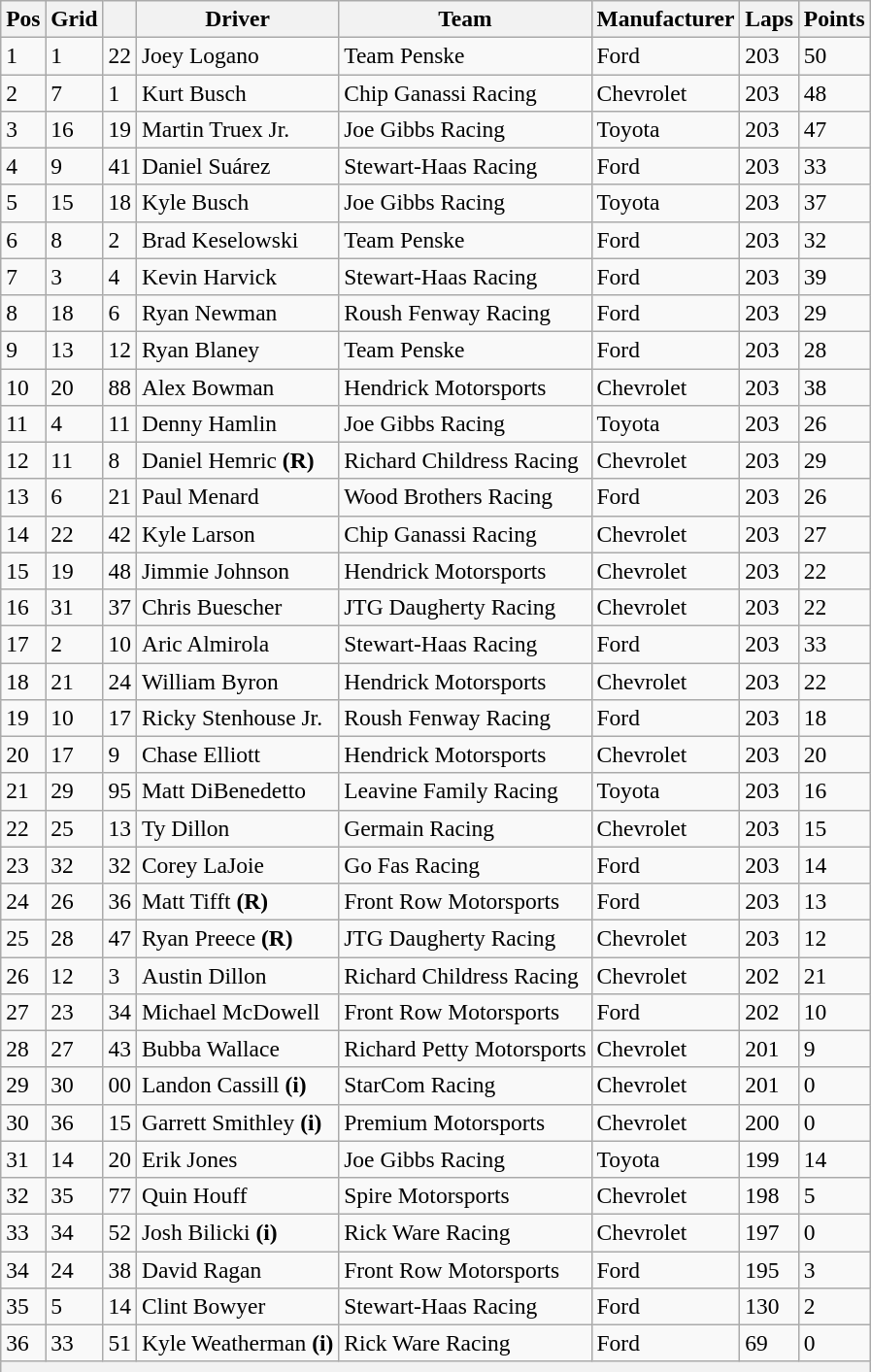<table class="wikitable" style="font-size:98%">
<tr>
<th>Pos</th>
<th>Grid</th>
<th></th>
<th>Driver</th>
<th>Team</th>
<th>Manufacturer</th>
<th>Laps</th>
<th>Points</th>
</tr>
<tr>
<td>1</td>
<td>1</td>
<td>22</td>
<td>Joey Logano</td>
<td>Team Penske</td>
<td>Ford</td>
<td>203</td>
<td>50</td>
</tr>
<tr>
<td>2</td>
<td>7</td>
<td>1</td>
<td>Kurt Busch</td>
<td>Chip Ganassi Racing</td>
<td>Chevrolet</td>
<td>203</td>
<td>48</td>
</tr>
<tr>
<td>3</td>
<td>16</td>
<td>19</td>
<td>Martin Truex Jr.</td>
<td>Joe Gibbs Racing</td>
<td>Toyota</td>
<td>203</td>
<td>47</td>
</tr>
<tr>
<td>4</td>
<td>9</td>
<td>41</td>
<td>Daniel Suárez</td>
<td>Stewart-Haas Racing</td>
<td>Ford</td>
<td>203</td>
<td>33</td>
</tr>
<tr>
<td>5</td>
<td>15</td>
<td>18</td>
<td>Kyle Busch</td>
<td>Joe Gibbs Racing</td>
<td>Toyota</td>
<td>203</td>
<td>37</td>
</tr>
<tr>
<td>6</td>
<td>8</td>
<td>2</td>
<td>Brad Keselowski</td>
<td>Team Penske</td>
<td>Ford</td>
<td>203</td>
<td>32</td>
</tr>
<tr>
<td>7</td>
<td>3</td>
<td>4</td>
<td>Kevin Harvick</td>
<td>Stewart-Haas Racing</td>
<td>Ford</td>
<td>203</td>
<td>39</td>
</tr>
<tr>
<td>8</td>
<td>18</td>
<td>6</td>
<td>Ryan Newman</td>
<td>Roush Fenway Racing</td>
<td>Ford</td>
<td>203</td>
<td>29</td>
</tr>
<tr>
<td>9</td>
<td>13</td>
<td>12</td>
<td>Ryan Blaney</td>
<td>Team Penske</td>
<td>Ford</td>
<td>203</td>
<td>28</td>
</tr>
<tr>
<td>10</td>
<td>20</td>
<td>88</td>
<td>Alex Bowman</td>
<td>Hendrick Motorsports</td>
<td>Chevrolet</td>
<td>203</td>
<td>38</td>
</tr>
<tr>
<td>11</td>
<td>4</td>
<td>11</td>
<td>Denny Hamlin</td>
<td>Joe Gibbs Racing</td>
<td>Toyota</td>
<td>203</td>
<td>26</td>
</tr>
<tr>
<td>12</td>
<td>11</td>
<td>8</td>
<td>Daniel Hemric <strong>(R)</strong></td>
<td>Richard Childress Racing</td>
<td>Chevrolet</td>
<td>203</td>
<td>29</td>
</tr>
<tr>
<td>13</td>
<td>6</td>
<td>21</td>
<td>Paul Menard</td>
<td>Wood Brothers Racing</td>
<td>Ford</td>
<td>203</td>
<td>26</td>
</tr>
<tr>
<td>14</td>
<td>22</td>
<td>42</td>
<td>Kyle Larson</td>
<td>Chip Ganassi Racing</td>
<td>Chevrolet</td>
<td>203</td>
<td>27</td>
</tr>
<tr>
<td>15</td>
<td>19</td>
<td>48</td>
<td>Jimmie Johnson</td>
<td>Hendrick Motorsports</td>
<td>Chevrolet</td>
<td>203</td>
<td>22</td>
</tr>
<tr>
<td>16</td>
<td>31</td>
<td>37</td>
<td>Chris Buescher</td>
<td>JTG Daugherty Racing</td>
<td>Chevrolet</td>
<td>203</td>
<td>22</td>
</tr>
<tr>
<td>17</td>
<td>2</td>
<td>10</td>
<td>Aric Almirola</td>
<td>Stewart-Haas Racing</td>
<td>Ford</td>
<td>203</td>
<td>33</td>
</tr>
<tr>
<td>18</td>
<td>21</td>
<td>24</td>
<td>William Byron</td>
<td>Hendrick Motorsports</td>
<td>Chevrolet</td>
<td>203</td>
<td>22</td>
</tr>
<tr>
<td>19</td>
<td>10</td>
<td>17</td>
<td>Ricky Stenhouse Jr.</td>
<td>Roush Fenway Racing</td>
<td>Ford</td>
<td>203</td>
<td>18</td>
</tr>
<tr>
<td>20</td>
<td>17</td>
<td>9</td>
<td>Chase Elliott</td>
<td>Hendrick Motorsports</td>
<td>Chevrolet</td>
<td>203</td>
<td>20</td>
</tr>
<tr>
<td>21</td>
<td>29</td>
<td>95</td>
<td>Matt DiBenedetto</td>
<td>Leavine Family Racing</td>
<td>Toyota</td>
<td>203</td>
<td>16</td>
</tr>
<tr>
<td>22</td>
<td>25</td>
<td>13</td>
<td>Ty Dillon</td>
<td>Germain Racing</td>
<td>Chevrolet</td>
<td>203</td>
<td>15</td>
</tr>
<tr>
<td>23</td>
<td>32</td>
<td>32</td>
<td>Corey LaJoie</td>
<td>Go Fas Racing</td>
<td>Ford</td>
<td>203</td>
<td>14</td>
</tr>
<tr>
<td>24</td>
<td>26</td>
<td>36</td>
<td>Matt Tifft <strong>(R)</strong></td>
<td>Front Row Motorsports</td>
<td>Ford</td>
<td>203</td>
<td>13</td>
</tr>
<tr>
<td>25</td>
<td>28</td>
<td>47</td>
<td>Ryan Preece <strong>(R)</strong></td>
<td>JTG Daugherty Racing</td>
<td>Chevrolet</td>
<td>203</td>
<td>12</td>
</tr>
<tr>
<td>26</td>
<td>12</td>
<td>3</td>
<td>Austin Dillon</td>
<td>Richard Childress Racing</td>
<td>Chevrolet</td>
<td>202</td>
<td>21</td>
</tr>
<tr>
<td>27</td>
<td>23</td>
<td>34</td>
<td>Michael McDowell</td>
<td>Front Row Motorsports</td>
<td>Ford</td>
<td>202</td>
<td>10</td>
</tr>
<tr>
<td>28</td>
<td>27</td>
<td>43</td>
<td>Bubba Wallace</td>
<td>Richard Petty Motorsports</td>
<td>Chevrolet</td>
<td>201</td>
<td>9</td>
</tr>
<tr>
<td>29</td>
<td>30</td>
<td>00</td>
<td>Landon Cassill <strong>(i)</strong></td>
<td>StarCom Racing</td>
<td>Chevrolet</td>
<td>201</td>
<td>0</td>
</tr>
<tr>
<td>30</td>
<td>36</td>
<td>15</td>
<td>Garrett Smithley <strong>(i)</strong></td>
<td>Premium Motorsports</td>
<td>Chevrolet</td>
<td>200</td>
<td>0</td>
</tr>
<tr>
<td>31</td>
<td>14</td>
<td>20</td>
<td>Erik Jones</td>
<td>Joe Gibbs Racing</td>
<td>Toyota</td>
<td>199</td>
<td>14</td>
</tr>
<tr>
<td>32</td>
<td>35</td>
<td>77</td>
<td>Quin Houff</td>
<td>Spire Motorsports</td>
<td>Chevrolet</td>
<td>198</td>
<td>5</td>
</tr>
<tr>
<td>33</td>
<td>34</td>
<td>52</td>
<td>Josh Bilicki <strong>(i)</strong></td>
<td>Rick Ware Racing</td>
<td>Chevrolet</td>
<td>197</td>
<td>0</td>
</tr>
<tr>
<td>34</td>
<td>24</td>
<td>38</td>
<td>David Ragan</td>
<td>Front Row Motorsports</td>
<td>Ford</td>
<td>195</td>
<td>3</td>
</tr>
<tr>
<td>35</td>
<td>5</td>
<td>14</td>
<td>Clint Bowyer</td>
<td>Stewart-Haas Racing</td>
<td>Ford</td>
<td>130</td>
<td>2</td>
</tr>
<tr>
<td>36</td>
<td>33</td>
<td>51</td>
<td>Kyle Weatherman <strong>(i)</strong></td>
<td>Rick Ware Racing</td>
<td>Ford</td>
<td>69</td>
<td>0</td>
</tr>
<tr>
<th colspan="8"></th>
</tr>
</table>
